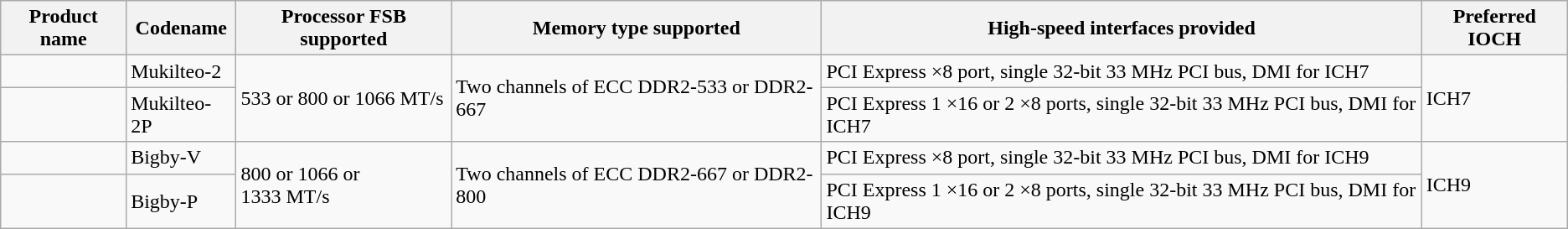<table class="wikitable">
<tr>
<th>Product name</th>
<th>Codename</th>
<th>Processor FSB supported</th>
<th>Memory type supported</th>
<th>High-speed interfaces provided</th>
<th>Preferred IOCH</th>
</tr>
<tr>
<td></td>
<td>Mukilteo-2</td>
<td rowspan=2>533 or 800 or 1066 MT/s</td>
<td rowspan=2>Two channels of ECC DDR2-533 or DDR2-667</td>
<td>PCI Express ×8 port, single 32-bit 33 MHz PCI bus, DMI for ICH7</td>
<td rowspan=2>ICH7</td>
</tr>
<tr>
<td></td>
<td>Mukilteo-2P</td>
<td>PCI Express 1 ×16 or 2 ×8 ports, single 32-bit 33 MHz PCI bus, DMI for ICH7</td>
</tr>
<tr>
<td></td>
<td>Bigby-V</td>
<td rowspan=2>800 or 1066 or 1333 MT/s</td>
<td rowspan=2>Two channels of ECC DDR2-667 or DDR2-800</td>
<td>PCI Express ×8 port, single 32-bit 33 MHz PCI bus, DMI for ICH9</td>
<td rowspan=2>ICH9</td>
</tr>
<tr>
<td></td>
<td>Bigby-P</td>
<td>PCI Express 1 ×16 or 2 ×8 ports, single 32-bit 33 MHz PCI bus, DMI for ICH9</td>
</tr>
</table>
